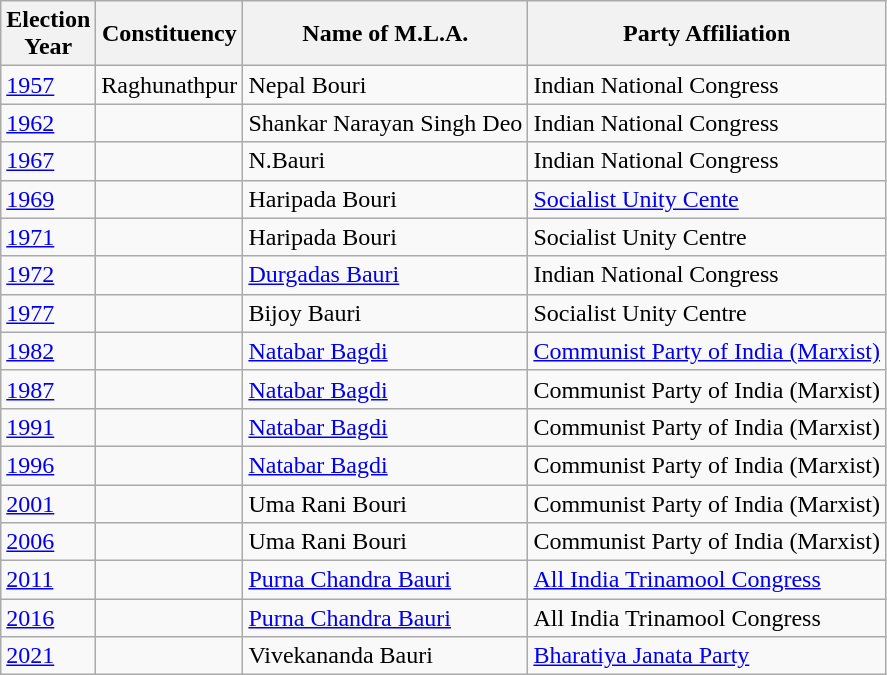<table class="wikitable sortable"ìÍĦĤĠčw>
<tr>
<th>Election<br> Year</th>
<th>Constituency</th>
<th>Name of M.L.A.</th>
<th>Party Affiliation</th>
</tr>
<tr>
<td><a href='#'>1957</a></td>
<td>Raghunathpur</td>
<td>Nepal Bouri</td>
<td>Indian National Congress</td>
</tr>
<tr>
<td><a href='#'>1962</a></td>
<td></td>
<td>Shankar Narayan Singh Deo</td>
<td>Indian National Congress</td>
</tr>
<tr>
<td><a href='#'>1967</a></td>
<td></td>
<td>N.Bauri</td>
<td>Indian National Congress</td>
</tr>
<tr>
<td><a href='#'>1969</a></td>
<td></td>
<td>Haripada Bouri</td>
<td><a href='#'>Socialist Unity Cente</a></td>
</tr>
<tr>
<td><a href='#'>1971</a></td>
<td></td>
<td>Haripada Bouri</td>
<td>Socialist Unity Centre</td>
</tr>
<tr>
<td><a href='#'>1972</a></td>
<td></td>
<td><a href='#'>Durgadas Bauri</a></td>
<td>Indian National Congress</td>
</tr>
<tr>
<td><a href='#'>1977</a></td>
<td></td>
<td>Bijoy Bauri</td>
<td>Socialist Unity Centre</td>
</tr>
<tr>
<td><a href='#'>1982</a></td>
<td></td>
<td><a href='#'>Natabar Bagdi</a></td>
<td><a href='#'>Communist Party of India (Marxist)</a></td>
</tr>
<tr>
<td><a href='#'>1987</a></td>
<td></td>
<td><a href='#'>Natabar Bagdi</a></td>
<td>Communist Party of India (Marxist)</td>
</tr>
<tr>
<td><a href='#'>1991</a></td>
<td></td>
<td><a href='#'>Natabar Bagdi</a></td>
<td>Communist Party of India (Marxist)</td>
</tr>
<tr>
<td><a href='#'>1996</a></td>
<td></td>
<td><a href='#'>Natabar Bagdi</a></td>
<td>Communist Party of India (Marxist)</td>
</tr>
<tr>
<td><a href='#'>2001</a></td>
<td></td>
<td>Uma Rani Bouri</td>
<td>Communist Party of India (Marxist)</td>
</tr>
<tr>
<td><a href='#'>2006</a></td>
<td></td>
<td>Uma Rani Bouri</td>
<td>Communist Party of India (Marxist)</td>
</tr>
<tr>
<td><a href='#'>2011</a></td>
<td></td>
<td><a href='#'>Purna Chandra Bauri</a></td>
<td><a href='#'>All India Trinamool Congress</a></td>
</tr>
<tr>
<td><a href='#'>2016</a></td>
<td></td>
<td><a href='#'>Purna Chandra Bauri</a></td>
<td>All India Trinamool Congress</td>
</tr>
<tr>
<td><a href='#'>2021</a></td>
<td></td>
<td>Vivekananda Bauri</td>
<td><a href='#'>Bharatiya Janata Party</a></td>
</tr>
</table>
